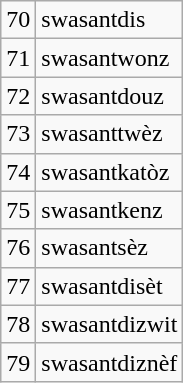<table class="wikitable" style="float:left; margin-right:0.5em">
<tr>
<td>70</td>
<td>swasantdis</td>
</tr>
<tr>
<td>71</td>
<td>swasantwonz</td>
</tr>
<tr>
<td>72</td>
<td>swasantdouz</td>
</tr>
<tr>
<td>73</td>
<td>swasanttwèz</td>
</tr>
<tr>
<td>74</td>
<td>swasantkatòz</td>
</tr>
<tr>
<td>75</td>
<td>swasantkenz</td>
</tr>
<tr>
<td>76</td>
<td>swasantsèz</td>
</tr>
<tr>
<td>77</td>
<td>swasantdisèt</td>
</tr>
<tr>
<td>78</td>
<td>swasantdizwit</td>
</tr>
<tr>
<td>79</td>
<td>swasantdiznèf</td>
</tr>
</table>
